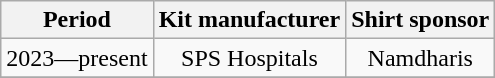<table class="wikitable" style="text-align:center;margin-left:1em;float:center">
<tr>
<th>Period</th>
<th>Kit manufacturer</th>
<th>Shirt sponsor</th>
</tr>
<tr>
<td>2023—present</td>
<td>SPS Hospitals</td>
<td>Namdharis</td>
</tr>
<tr>
</tr>
</table>
